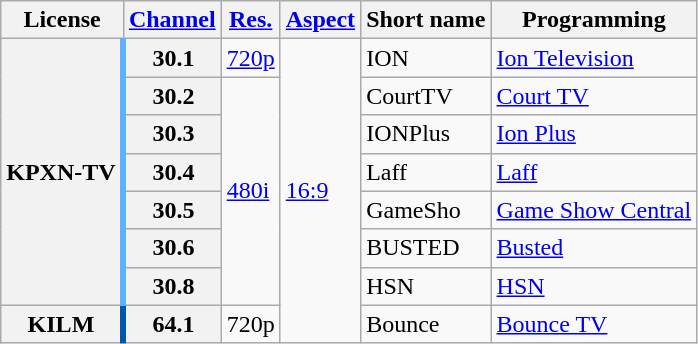<table class="wikitable">
<tr>
<th scope = "col">License</th>
<th scope = "col"><a href='#'>Channel</a></th>
<th scope = "col"><a href='#'>Res.</a></th>
<th scope = "col"><a href='#'>Aspect</a></th>
<th scope = "col">Short name</th>
<th scope = "col">Programming</th>
</tr>
<tr>
<th rowspan = "7" scope = "row" style="border-right: 4px solid #60B0FF;">KPXN-TV</th>
<th scope = "row">30.1</th>
<td><a href='#'>720p</a></td>
<td rowspan=8><a href='#'>16:9</a></td>
<td>ION</td>
<td><a href='#'>Ion Television</a></td>
</tr>
<tr>
<th scope = "row">30.2</th>
<td rowspan=6><a href='#'>480i</a></td>
<td>CourtTV</td>
<td><a href='#'>Court TV</a></td>
</tr>
<tr>
<th scope = "row">30.3</th>
<td>IONPlus</td>
<td><a href='#'>Ion Plus</a></td>
</tr>
<tr>
<th scope = "row">30.4</th>
<td>Laff</td>
<td><a href='#'>Laff</a></td>
</tr>
<tr>
<th scope = "row">30.5</th>
<td>GameSho</td>
<td><a href='#'>Game Show Central</a></td>
</tr>
<tr>
<th scope = "row">30.6</th>
<td>BUSTED</td>
<td><a href='#'>Busted</a></td>
</tr>
<tr>
<th scope = "row">30.8</th>
<td>HSN</td>
<td><a href='#'>HSN</a></td>
</tr>
<tr>
<th scope = "row" style="border-right: 4px solid #0057AF;">KILM</th>
<th scope = "row">64.1</th>
<td>720p</td>
<td>Bounce</td>
<td><a href='#'>Bounce TV</a></td>
</tr>
</table>
